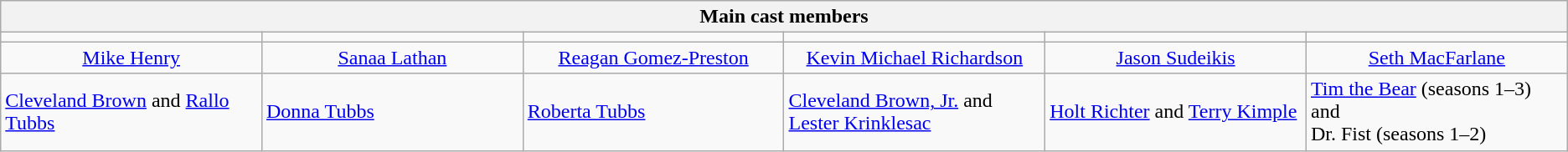<table class="wikitable">
<tr>
<th colspan="6">Main cast members</th>
</tr>
<tr>
<td align=center></td>
<td align=center></td>
<td align=center></td>
<td align=center></td>
<td align=center></td>
<td align=center></td>
</tr>
<tr>
<td style="text-align:center; width:16%;"><a href='#'>Mike Henry</a></td>
<td style="text-align:center; width:16%;"><a href='#'>Sanaa Lathan</a></td>
<td style="text-align:center; width:16%;"><a href='#'>Reagan Gomez-Preston</a></td>
<td style="text-align:center; width:16%;"><a href='#'>Kevin Michael Richardson</a></td>
<td style="text-align:center; width:16%;"><a href='#'>Jason Sudeikis</a></td>
<td style="text-align:center; width:16%;"><a href='#'>Seth MacFarlane</a></td>
</tr>
<tr>
<td width=16%><a href='#'>Cleveland Brown</a> and <a href='#'>Rallo Tubbs</a></td>
<td width=16%><a href='#'>Donna Tubbs</a></td>
<td width=16%><a href='#'>Roberta Tubbs</a></td>
<td width=16%><a href='#'>Cleveland Brown, Jr.</a> and <a href='#'>Lester Krinklesac</a></td>
<td width=16%><a href='#'>Holt Richter</a> and <a href='#'>Terry Kimple</a></td>
<td width=16%><a href='#'>Tim the Bear</a> (seasons 1–3) and<br>Dr. Fist (seasons 1–2)</td>
</tr>
</table>
